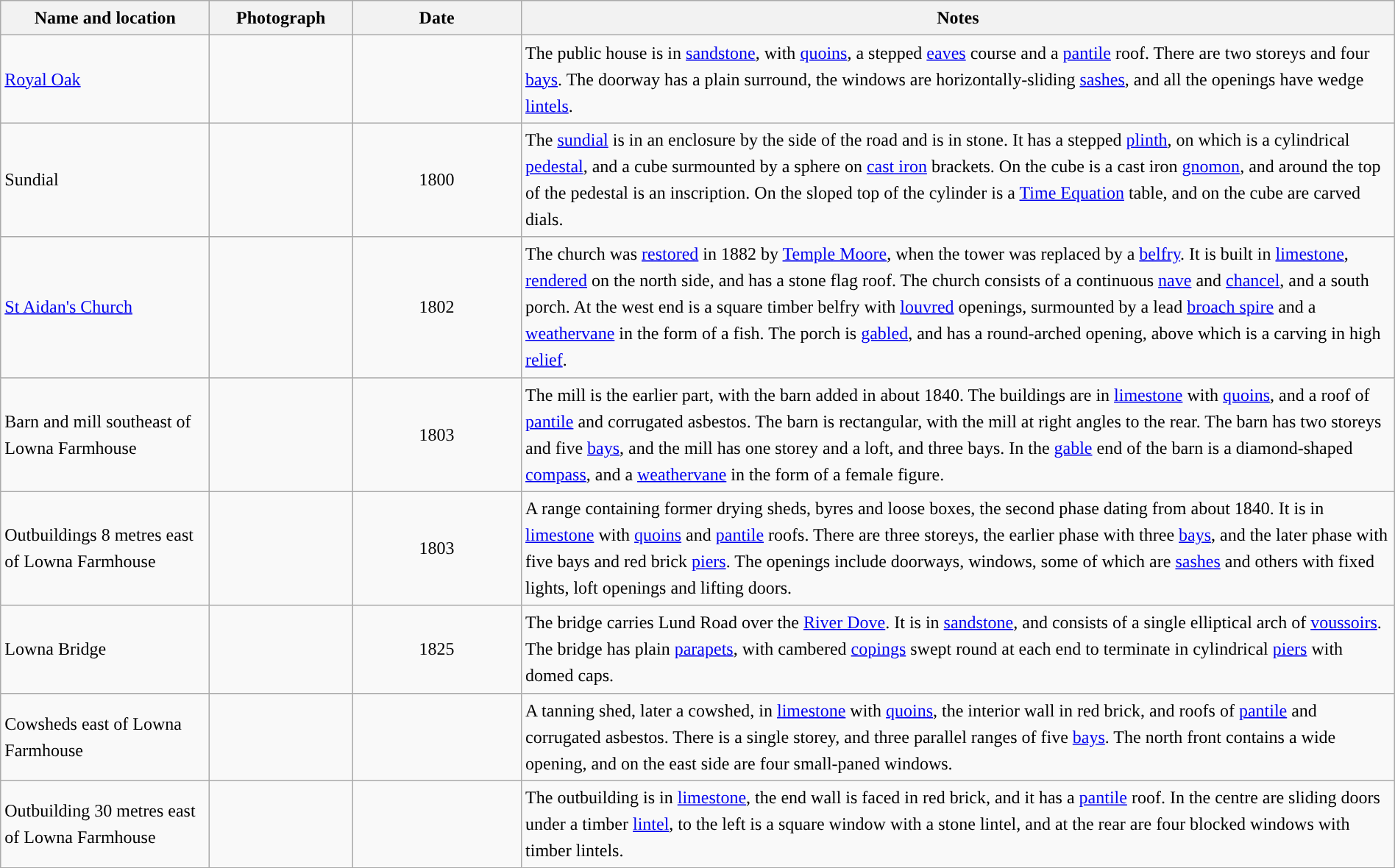<table class="wikitable sortable plainrowheaders" style="width:100%;border:0px;text-align:left;line-height:150%;">
<tr>
<th scope="col"  style="width:150px">Name and location</th>
<th scope="col"  style="width:100px" class="unsortable">Photograph</th>
<th scope="col"  style="width:120px">Date</th>
<th scope="col"  style="width:650px" class="unsortable">Notes</th>
</tr>
<tr>
<td><a href='#'>Royal Oak</a><br><small></small></td>
<td></td>
<td align="center"></td>
<td>The public house is in <a href='#'>sandstone</a>, with <a href='#'>quoins</a>, a stepped <a href='#'>eaves</a> course and a <a href='#'>pantile</a> roof.  There are two storeys and four <a href='#'>bays</a>.  The doorway has a plain surround, the windows are horizontally-sliding <a href='#'>sashes</a>, and all the openings have wedge <a href='#'>lintels</a>.</td>
</tr>
<tr>
<td>Sundial<br><small></small></td>
<td></td>
<td align="center">1800</td>
<td>The <a href='#'>sundial</a> is in an enclosure by the side of the road and is in stone.  It has a stepped <a href='#'>plinth</a>, on which is a cylindrical <a href='#'>pedestal</a>, and a cube surmounted by a sphere on <a href='#'>cast iron</a> brackets.  On the cube is a cast iron <a href='#'>gnomon</a>, and around the top of the pedestal is an inscription.  On the sloped top of the cylinder is a <a href='#'>Time Equation</a> table, and on the cube are carved dials.</td>
</tr>
<tr>
<td><a href='#'>St Aidan's Church</a><br><small></small></td>
<td></td>
<td align="center">1802</td>
<td>The church was <a href='#'>restored</a> in 1882 by <a href='#'>Temple Moore</a>, when the tower was replaced by a <a href='#'>belfry</a>.  It is built in <a href='#'>limestone</a>, <a href='#'>rendered</a> on the north side, and has a stone flag roof.  The church consists of a continuous <a href='#'>nave</a> and <a href='#'>chancel</a>, and a south porch.  At the west end is a square timber belfry with <a href='#'>louvred</a> openings, surmounted by a lead <a href='#'>broach spire</a> and a <a href='#'>weathervane</a> in the form of a fish.  The porch is <a href='#'>gabled</a>, and has a round-arched opening, above which is a carving in high <a href='#'>relief</a>.</td>
</tr>
<tr>
<td>Barn and mill southeast of Lowna Farmhouse<br><small></small></td>
<td></td>
<td align="center">1803</td>
<td>The mill is the earlier part, with the barn added in about 1840.  The buildings are in <a href='#'>limestone</a> with <a href='#'>quoins</a>, and a roof of <a href='#'>pantile</a> and corrugated asbestos.  The barn is rectangular, with the mill at right angles to the rear.  The barn has two storeys and five <a href='#'>bays</a>, and the mill has one storey and a loft, and three bays. In the <a href='#'>gable</a> end of the barn is a diamond-shaped <a href='#'>compass</a>, and a <a href='#'>weathervane</a> in the form of a female figure.</td>
</tr>
<tr>
<td>Outbuildings 8 metres east of Lowna Farmhouse<br><small></small></td>
<td></td>
<td align="center">1803</td>
<td>A range containing former drying sheds, byres and loose boxes, the second phase dating from about 1840.  It is in <a href='#'>limestone</a> with <a href='#'>quoins</a> and <a href='#'>pantile</a> roofs.  There are three storeys, the earlier phase with three <a href='#'>bays</a>, and the later phase with five bays and red brick <a href='#'>piers</a>.  The openings include doorways, windows, some of which are <a href='#'>sashes</a> and others with fixed lights, loft openings and lifting doors.</td>
</tr>
<tr>
<td>Lowna Bridge<br><small></small></td>
<td></td>
<td align="center">1825</td>
<td>The bridge carries Lund Road over the <a href='#'>River Dove</a>.  It is in <a href='#'>sandstone</a>, and consists of a single elliptical arch of <a href='#'>voussoirs</a>.  The bridge has plain <a href='#'>parapets</a>, with cambered <a href='#'>copings</a> swept round at each end to terminate in cylindrical <a href='#'>piers</a> with domed caps.</td>
</tr>
<tr>
<td>Cowsheds east of Lowna Farmhouse<br><small></small></td>
<td></td>
<td align="center"></td>
<td>A tanning shed, later a cowshed, in <a href='#'>limestone</a> with <a href='#'>quoins</a>, the interior wall in red brick, and roofs of <a href='#'>pantile</a> and corrugated asbestos.  There is a single storey, and three parallel ranges of five <a href='#'>bays</a>.  The north front contains a wide opening, and on the east side are four small-paned windows.</td>
</tr>
<tr>
<td>Outbuilding 30 metres east of Lowna Farmhouse<br><small></small></td>
<td></td>
<td align="center"></td>
<td>The outbuilding is in <a href='#'>limestone</a>, the end wall is faced in red brick, and it has a <a href='#'>pantile</a> roof.  In the centre are sliding doors under a timber <a href='#'>lintel</a>, to the left is a square window with a stone lintel, and at the rear are four blocked windows with timber lintels.</td>
</tr>
<tr>
</tr>
<tr>
</tr>
</table>
